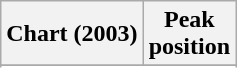<table class="wikitable sortable">
<tr>
<th align="left">Chart (2003)</th>
<th align="center">Peak<br>position</th>
</tr>
<tr>
</tr>
<tr>
</tr>
</table>
